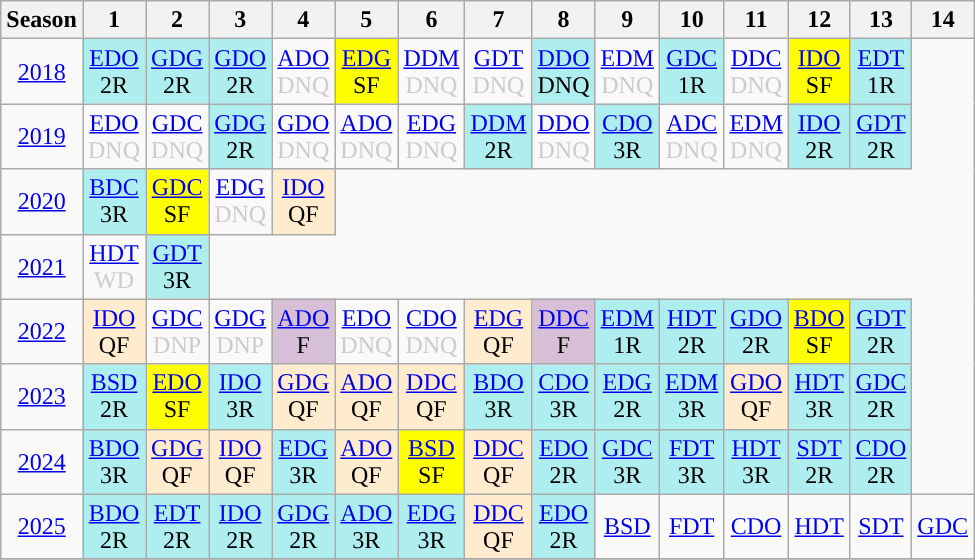<table class="wikitable" style="width:50%; margin:0">
<tr>
<th>Season</th>
<th>1</th>
<th>2</th>
<th>3</th>
<th>4</th>
<th>5</th>
<th>6</th>
<th>7</th>
<th>8</th>
<th>9</th>
<th>10</th>
<th>11</th>
<th>12</th>
<th>13</th>
<th>14</th>
</tr>
<tr>
<td style="text-align:center;"background:#efefef;"><a href='#'>2018</a></td>
<td style="text-align:center; background:#afeeee;"><a href='#'>EDO</a><br>2R</td>
<td style="text-align:center; background:#afeeee;"><a href='#'>GDG</a><br>2R</td>
<td style="text-align:center; background:#afeeee;"><a href='#'>GDO</a><br>2R</td>
<td style="text-align:center; color:#ccc;"><a href='#'>ADO</a><br>DNQ</td>
<td style="text-align:center; background:yellow;"><a href='#'>EDG</a><br>SF</td>
<td style="text-align:center; color:#ccc;"><a href='#'>DDM</a><br>DNQ</td>
<td style="text-align:center; color:#ccc;"><a href='#'>GDT</a><br>DNQ</td>
<td style="text-align:center; background:#afeeee;"><a href='#'>DDO</a><br>DNQ</td>
<td style="text-align:center; color:#ccc;"><a href='#'>EDM</a><br>DNQ</td>
<td style="text-align:center; background:#afeeee;"><a href='#'>GDC</a><br>1R</td>
<td style="text-align:center; color:#ccc;"><a href='#'>DDC</a><br>DNQ</td>
<td style="text-align:center; background:yellow;"><a href='#'>IDO</a><br>SF</td>
<td style="text-align:center; background:#afeeee;"><a href='#'>EDT</a><br>1R</td>
</tr>
<tr>
<td style="text-align:center;"background:#efefef;"><a href='#'>2019</a></td>
<td style="text-align:center; color:#ccc;"><a href='#'>EDO</a><br>DNQ</td>
<td style="text-align:center; color:#ccc;"><a href='#'>GDC</a><br>DNQ</td>
<td style="text-align:center; background:#afeeee;"><a href='#'>GDG</a><br>2R</td>
<td style="text-align:center; color:#ccc;"><a href='#'>GDO</a><br>DNQ</td>
<td style="text-align:center; color:#ccc;"><a href='#'>ADO</a><br>DNQ</td>
<td style="text-align:center; color:#ccc;"><a href='#'>EDG</a><br>DNQ</td>
<td style="text-align:center; background:#afeeee;"><a href='#'>DDM</a><br>2R</td>
<td style="text-align:center; color:#ccc;"><a href='#'>DDO</a><br>DNQ</td>
<td style="text-align:center; background:#afeeee;"><a href='#'>CDO</a><br>3R</td>
<td style="text-align:center; color:#ccc;"><a href='#'>ADC</a><br>DNQ</td>
<td style="text-align:center; color:#ccc;"><a href='#'>EDM</a><br>DNQ</td>
<td style="text-align:center; background:#afeeee;"><a href='#'>IDO</a><br>2R</td>
<td style="text-align:center; background:#afeeee;"><a href='#'>GDT</a><br>2R</td>
</tr>
<tr>
<td style="text-align:center;"background:#efefef;"><a href='#'>2020</a></td>
<td style="text-align:center; background:#afeeee;"><a href='#'>BDC</a><br>3R</td>
<td style="text-align:center; background:yellow;"><a href='#'>GDC</a><br>SF</td>
<td style="text-align:center; color:#ccc;"><a href='#'>EDG</a><br>DNQ</td>
<td style="text-align:center; background:#ffebcd;"><a href='#'>IDO</a><br>QF</td>
</tr>
<tr>
<td style="text-align:center;"background:#efefef;"><a href='#'>2021</a></td>
<td style="text-align:center; color:#ccc;"><a href='#'>HDT</a><br>WD</td>
<td style="text-align:center; background:#afeeee;"><a href='#'>GDT</a><br>3R</td>
</tr>
<tr>
<td style="text-align:center;"background:#efefef;"><a href='#'>2022</a></td>
<td style="text-align:center; background:#ffebcd;"><a href='#'>IDO</a><br>QF</td>
<td style="text-align:center; color:#ccc;"><a href='#'>GDC</a><br>DNP</td>
<td style="text-align:center; color:#ccc;"><a href='#'>GDG</a><br>DNP</td>
<td style="text-align:center; background:thistle;"><a href='#'>ADO</a><br>F</td>
<td style="text-align:center; color:#ccc;"><a href='#'>EDO</a><br>DNQ</td>
<td style="text-align:center; color:#ccc;"><a href='#'>CDO</a><br>DNQ</td>
<td style="text-align:center; background:#ffebcd;"><a href='#'>EDG</a><br>QF</td>
<td style="text-align:center; background:thistle;"><a href='#'>DDC</a><br>F</td>
<td style="text-align:center; background:#afeeee;"><a href='#'>EDM</a><br>1R</td>
<td style="text-align:center; background:#afeeee;"><a href='#'>HDT</a><br>2R</td>
<td style="text-align:center; background:#afeeee;"><a href='#'>GDO</a><br>2R</td>
<td style="text-align:center; background:yellow;"><a href='#'>BDO</a><br>SF</td>
<td style="text-align:center; background:#afeeee;"><a href='#'>GDT</a><br>2R</td>
</tr>
<tr>
<td style="text-align:center;"background:#efefef;"><a href='#'>2023</a></td>
<td style="text-align:center; background:#afeeee;"><a href='#'>BSD</a><br>2R</td>
<td style="text-align:center; background:yellow;"><a href='#'>EDO</a><br>SF</td>
<td style="text-align:center; background:#afeeee;"><a href='#'>IDO</a><br>3R</td>
<td style="text-align:center; background:#ffebcd;"><a href='#'>GDG</a><br>QF</td>
<td style="text-align:center; background:#ffebcd;"><a href='#'>ADO</a><br>QF</td>
<td style="text-align:center; background:#ffebcd;"><a href='#'>DDC</a><br>QF</td>
<td style="text-align:center; background:#afeeee;"><a href='#'>BDO</a><br>3R</td>
<td style="text-align:center; background:#afeeee;"><a href='#'>CDO</a><br>3R</td>
<td style="text-align:center; background:#afeeee;"><a href='#'>EDG</a><br>2R</td>
<td style="text-align:center; background:#afeeee;"><a href='#'>EDM</a><br>3R</td>
<td style="text-align:center; background:#ffebcd;"><a href='#'>GDO</a><br>QF</td>
<td style="text-align:center; background:#afeeee;"><a href='#'>HDT</a><br>3R</td>
<td style="text-align:center; background:#afeeee;"><a href='#'>GDC</a><br>2R</td>
</tr>
<tr>
<td style="text-align:center;"background:#efefef;"><a href='#'>2024</a></td>
<td style="text-align:center; background:#afeeee;"><a href='#'>BDO</a><br>3R</td>
<td style="text-align:center; background:#ffebcd;"><a href='#'>GDG</a><br>QF</td>
<td style="text-align:center; background:#ffebcd;"><a href='#'>IDO</a><br>QF</td>
<td style="text-align:center; background:#afeeee;"><a href='#'>EDG</a><br>3R</td>
<td style="text-align:center; background:#ffebcd"><a href='#'>ADO</a><br>QF</td>
<td style="text-align:center; background:yellow;"><a href='#'>BSD</a><br>SF</td>
<td style="text-align:center; background:#ffebcd"><a href='#'>DDC</a><br>QF</td>
<td style="text-align:center; background:#afeeee;"><a href='#'>EDO</a><br>2R</td>
<td style="text-align:center; background:#afeeee;"><a href='#'>GDC</a><br>3R</td>
<td style="text-align:center; background:#afeeee;"><a href='#'>FDT</a><br>3R</td>
<td style="text-align:center; background:#afeeee;"><a href='#'>HDT</a><br>3R</td>
<td style="text-align:center; background:#afeeee;"><a href='#'>SDT</a><br>2R</td>
<td style="text-align:center; background:#afeeee;"><a href='#'>CDO</a><br>2R</td>
</tr>
<tr>
<td style="text-align:center;"background:#efefef;"><a href='#'>2025</a></td>
<td style="text-align:center; background:#afeeee;"><a href='#'>BDO</a><br>2R</td>
<td style="text-align:center; background:#afeeee;"><a href='#'>EDT</a><br>2R</td>
<td style="text-align:center; background:#afeeee;"><a href='#'>IDO</a><br>2R</td>
<td style="text-align:center; background:#afeeee;"><a href='#'>GDG</a><br>2R</td>
<td style="text-align:center; background:#afeeee;"><a href='#'>ADO</a><br>3R</td>
<td style="text-align:center; background:#afeeee;"><a href='#'>EDG</a><br>3R</td>
<td style="text-align:center; background:#ffebcd;"><a href='#'>DDC</a><br>QF</td>
<td style="text-align:center; background:#afeeee;"><a href='#'>EDO</a><br>2R</td>
<td style="text-align:center; color:#ccc;"><a href='#'>BSD</a><br></td>
<td style="text-align:center; color:#ccc;"><a href='#'>FDT</a><br></td>
<td style="text-align:center; color:#ccc;"><a href='#'>CDO</a><br></td>
<td style="text-align:center; color:#ccc;"><a href='#'>HDT</a><br></td>
<td style="text-align:center; color:#ccc;"><a href='#'>SDT</a><br></td>
<td style="text-align:center; color:#ccc;"><a href='#'>GDC</a><br></td>
</tr>
<tr>
</tr>
</table>
